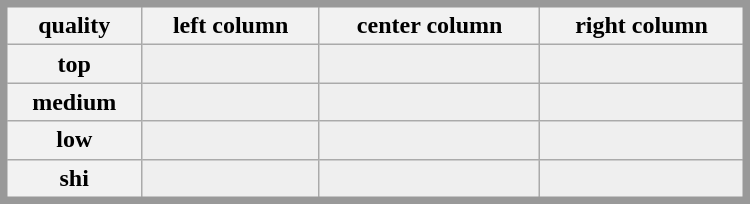<table border="0" width="500" align="center" style="border: 5px solid #999; background-color:#FFFFFF" class="wikitable">
<tr align="center" bgcolor="#EFEFEF">
<th>quality</th>
<th>left column</th>
<th>center column</th>
<th>right column</th>
</tr>
<tr align="center" bgcolor="#EFEFEF">
<th>top</th>
<td></td>
<td></td>
<td></td>
</tr>
<tr align="center" bgcolor="#EFEFEF">
<th>medium</th>
<td></td>
<td></td>
<td></td>
</tr>
<tr align="center" bgcolor="#EFEFEF">
<th>low</th>
<td></td>
<td></td>
<td></td>
</tr>
<tr align="center" bgcolor="#EFEFEF">
<th>shi</th>
<td> </td>
<td> </td>
<td> </td>
</tr>
</table>
